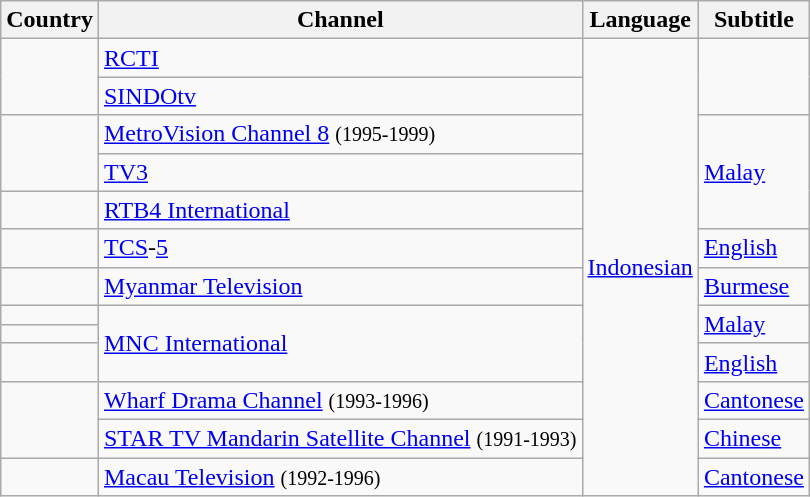<table class="wikitable unsortable">
<tr>
<th>Country</th>
<th>Channel</th>
<th>Language</th>
<th>Subtitle</th>
</tr>
<tr>
<td rowspan="2"></td>
<td><a href='#'>RCTI</a></td>
<td rowspan="13"><a href='#'>Indonesian</a></td>
<td rowspan="2"></td>
</tr>
<tr>
<td><a href='#'>SINDOtv</a></td>
</tr>
<tr>
<td rowspan="2"></td>
<td><a href='#'>MetroVision Channel 8</a> <small>(1995-1999)</small></td>
<td rowspan="3"><a href='#'>Malay</a></td>
</tr>
<tr>
<td><a href='#'>TV3</a></td>
</tr>
<tr>
<td></td>
<td><a href='#'>RTB4 International</a></td>
</tr>
<tr>
<td></td>
<td><a href='#'>TCS</a>-<a href='#'>5</a></td>
<td><a href='#'>English</a></td>
</tr>
<tr>
<td></td>
<td><a href='#'>Myanmar Television</a></td>
<td><a href='#'>Burmese</a></td>
</tr>
<tr>
<td></td>
<td rowspan="3"><a href='#'>MNC International</a></td>
<td rowspan="2"><a href='#'>Malay</a></td>
</tr>
<tr>
<td></td>
</tr>
<tr>
<td></td>
<td><a href='#'>English</a></td>
</tr>
<tr>
<td rowspan="2"></td>
<td><a href='#'>Wharf Drama Channel</a> <small>(1993-1996)</small></td>
<td><a href='#'>Cantonese</a></td>
</tr>
<tr>
<td><a href='#'>STAR TV Mandarin Satellite Channel</a> <small>(1991-1993)</small></td>
<td><a href='#'>Chinese</a></td>
</tr>
<tr>
<td></td>
<td><a href='#'>Macau Television</a> <small>(1992-1996)</small></td>
<td><a href='#'>Cantonese</a></td>
</tr>
</table>
